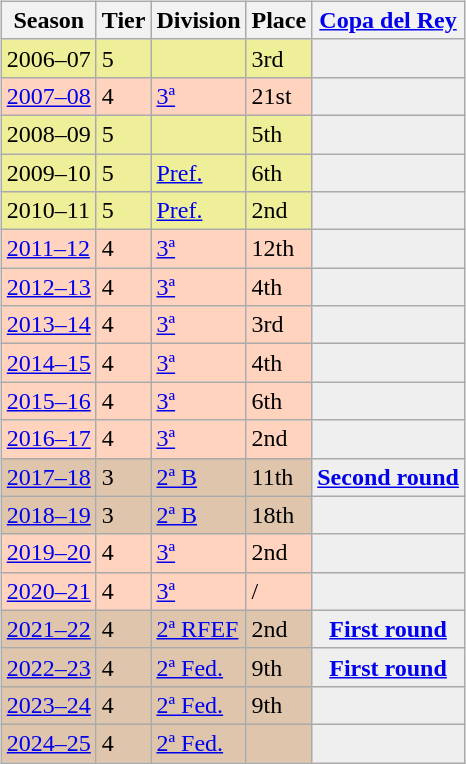<table>
<tr>
<td valign="top" width=0%><br><table class="wikitable">
<tr style="background:#f0f6fa;">
<th>Season</th>
<th>Tier</th>
<th>Division</th>
<th>Place</th>
<th><a href='#'>Copa del Rey</a></th>
</tr>
<tr>
<td style="background:#EFEF99;">2006–07</td>
<td style="background:#EFEF99;">5</td>
<td style="background:#EFEF99;"></td>
<td style="background:#EFEF99;">3rd</td>
<th style="background:#efefef;"></th>
</tr>
<tr>
<td style="background:#FFD3BD;"><a href='#'>2007–08</a></td>
<td style="background:#FFD3BD;">4</td>
<td style="background:#FFD3BD;"><a href='#'>3ª</a></td>
<td style="background:#FFD3BD;">21st</td>
<th style="background:#efefef;"></th>
</tr>
<tr>
<td style="background:#EFEF99;">2008–09</td>
<td style="background:#EFEF99;">5</td>
<td style="background:#EFEF99;"></td>
<td style="background:#EFEF99;">5th</td>
<th style="background:#efefef;"></th>
</tr>
<tr>
<td style="background:#EFEF99;">2009–10</td>
<td style="background:#EFEF99;">5</td>
<td style="background:#EFEF99;"><a href='#'>Pref.</a></td>
<td style="background:#EFEF99;">6th</td>
<th style="background:#efefef;"></th>
</tr>
<tr>
<td style="background:#EFEF99;">2010–11</td>
<td style="background:#EFEF99;">5</td>
<td style="background:#EFEF99;"><a href='#'>Pref.</a></td>
<td style="background:#EFEF99;">2nd</td>
<th style="background:#efefef;"></th>
</tr>
<tr>
<td style="background:#FFD3BD;"><a href='#'>2011–12</a></td>
<td style="background:#FFD3BD;">4</td>
<td style="background:#FFD3BD;"><a href='#'>3ª</a></td>
<td style="background:#FFD3BD;">12th</td>
<th style="background:#efefef;"></th>
</tr>
<tr>
<td style="background:#FFD3BD;"><a href='#'>2012–13</a></td>
<td style="background:#FFD3BD;">4</td>
<td style="background:#FFD3BD;"><a href='#'>3ª</a></td>
<td style="background:#FFD3BD;">4th</td>
<th style="background:#efefef;"></th>
</tr>
<tr>
<td style="background:#FFD3BD;"><a href='#'>2013–14</a></td>
<td style="background:#FFD3BD;">4</td>
<td style="background:#FFD3BD;"><a href='#'>3ª</a></td>
<td style="background:#FFD3BD;">3rd</td>
<th style="background:#efefef;"></th>
</tr>
<tr>
<td style="background:#FFD3BD;"><a href='#'>2014–15</a></td>
<td style="background:#FFD3BD;">4</td>
<td style="background:#FFD3BD;"><a href='#'>3ª</a></td>
<td style="background:#FFD3BD;">4th</td>
<th style="background:#efefef;"></th>
</tr>
<tr>
<td style="background:#FFD3BD;"><a href='#'>2015–16</a></td>
<td style="background:#FFD3BD;">4</td>
<td style="background:#FFD3BD;"><a href='#'>3ª</a></td>
<td style="background:#FFD3BD;">6th</td>
<th style="background:#efefef;"></th>
</tr>
<tr>
<td style="background:#FFD3BD;"><a href='#'>2016–17</a></td>
<td style="background:#FFD3BD;">4</td>
<td style="background:#FFD3BD;"><a href='#'>3ª</a></td>
<td style="background:#FFD3BD;">2nd</td>
<th style="background:#efefef;"></th>
</tr>
<tr>
<td style="background:#DEC5AB;"><a href='#'>2017–18</a></td>
<td style="background:#DEC5AB;">3</td>
<td style="background:#DEC5AB;"><a href='#'>2ª B</a></td>
<td style="background:#DEC5AB;">11th</td>
<th style="background:#efefef;"><a href='#'>Second round</a></th>
</tr>
<tr>
<td style="background:#DEC5AB;"><a href='#'>2018–19</a></td>
<td style="background:#DEC5AB;">3</td>
<td style="background:#DEC5AB;"><a href='#'>2ª B</a></td>
<td style="background:#DEC5AB;">18th</td>
<th style="background:#efefef;"></th>
</tr>
<tr>
<td style="background:#FFD3BD;"><a href='#'>2019–20</a></td>
<td style="background:#FFD3BD;">4</td>
<td style="background:#FFD3BD;"><a href='#'>3ª</a></td>
<td style="background:#FFD3BD;">2nd</td>
<th style="background:#efefef;"></th>
</tr>
<tr>
<td style="background:#FFD3BD;"><a href='#'>2020–21</a></td>
<td style="background:#FFD3BD;">4</td>
<td style="background:#FFD3BD;"><a href='#'>3ª</a></td>
<td style="background:#FFD3BD;"> / </td>
<th style="background:#efefef;"></th>
</tr>
<tr>
<td style="background:#DEC5AB;"><a href='#'>2021–22</a></td>
<td style="background:#DEC5AB;">4</td>
<td style="background:#DEC5AB;"><a href='#'>2ª RFEF</a></td>
<td style="background:#DEC5AB;">2nd</td>
<th style="background:#efefef;"><a href='#'>First round</a></th>
</tr>
<tr>
<td style="background:#DEC5AB;"><a href='#'>2022–23</a></td>
<td style="background:#DEC5AB;">4</td>
<td style="background:#DEC5AB;"><a href='#'>2ª Fed.</a></td>
<td style="background:#DEC5AB;">9th</td>
<th style="background:#efefef;"><a href='#'>First round</a></th>
</tr>
<tr>
<td style="background:#DEC5AB;"><a href='#'>2023–24</a></td>
<td style="background:#DEC5AB;">4</td>
<td style="background:#DEC5AB;"><a href='#'>2ª Fed.</a></td>
<td style="background:#DEC5AB;">9th</td>
<th style="background:#efefef;"></th>
</tr>
<tr>
<td style="background:#DEC5AB;"><a href='#'>2024–25</a></td>
<td style="background:#DEC5AB;">4</td>
<td style="background:#DEC5AB;"><a href='#'>2ª Fed.</a></td>
<td style="background:#DEC5AB;"></td>
<th style="background:#efefef;"></th>
</tr>
</table>
</td>
</tr>
</table>
